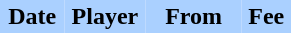<table border="0" cellspacing="0" cellpadding="2">
<tr bgcolor=AAD0FF>
<th width=20%>Date</th>
<th width=25%>Player</th>
<th width=30%>From</th>
<th width=15%>Fee</th>
</tr>
<tr>
<td></td>
<td></td>
<td></td>
</tr>
</table>
